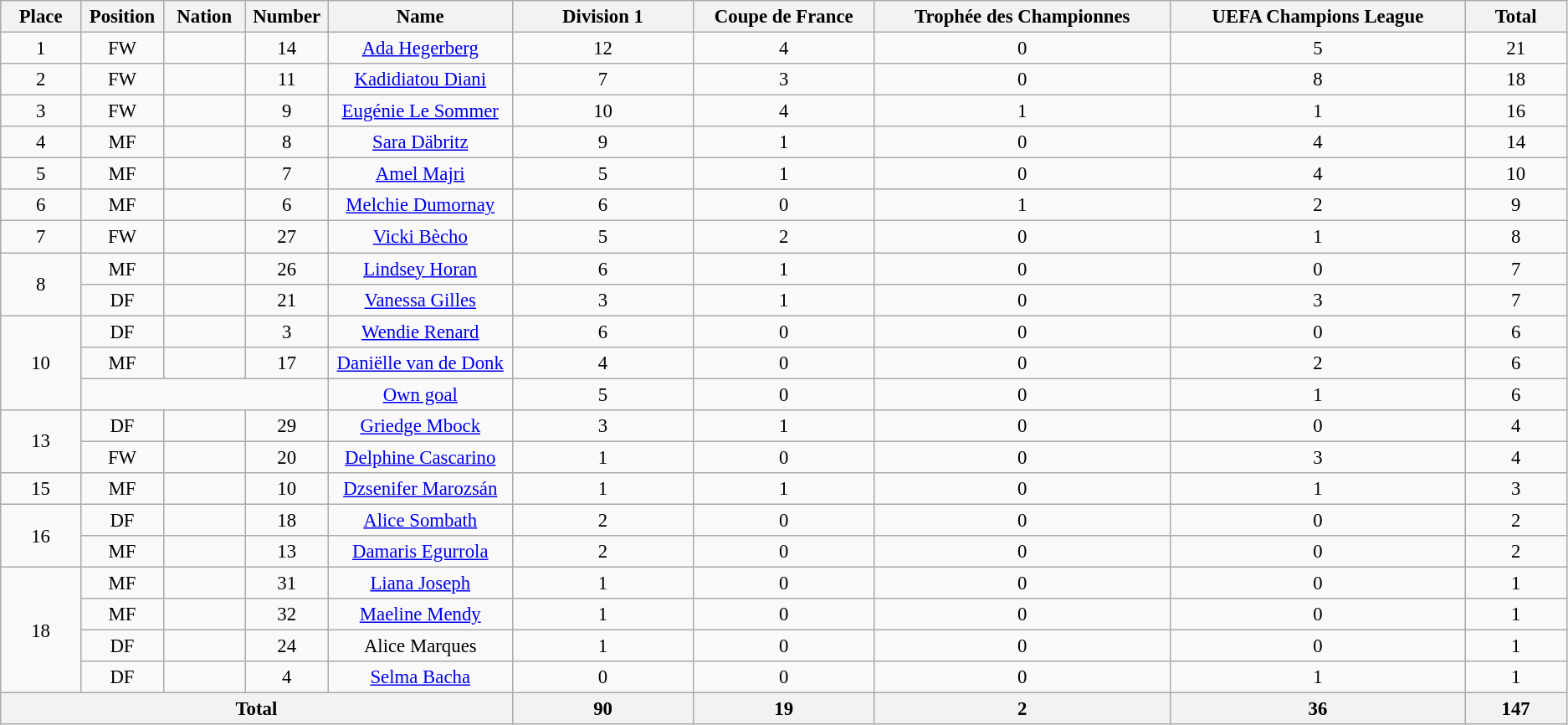<table class="wikitable" style="font-size: 95%; text-align: center;">
<tr>
<th width=60>Place</th>
<th width=60>Position</th>
<th width=60>Nation</th>
<th width=60>Number</th>
<th width=150>Name</th>
<th width=150>Division 1</th>
<th width=150>Coupe de France</th>
<th width=250>Trophée des Championnes</th>
<th width=250>UEFA Champions League</th>
<th width=80>Total</th>
</tr>
<tr>
<td>1</td>
<td>FW</td>
<td></td>
<td>14</td>
<td><a href='#'>Ada Hegerberg</a></td>
<td>12</td>
<td>4</td>
<td>0</td>
<td>5</td>
<td>21</td>
</tr>
<tr>
<td>2</td>
<td>FW</td>
<td></td>
<td>11</td>
<td><a href='#'>Kadidiatou Diani</a></td>
<td>7</td>
<td>3</td>
<td>0</td>
<td>8</td>
<td>18</td>
</tr>
<tr>
<td>3</td>
<td>FW</td>
<td></td>
<td>9</td>
<td><a href='#'>Eugénie Le Sommer</a></td>
<td>10</td>
<td>4</td>
<td>1</td>
<td>1</td>
<td>16</td>
</tr>
<tr>
<td>4</td>
<td>MF</td>
<td></td>
<td>8</td>
<td><a href='#'>Sara Däbritz</a></td>
<td>9</td>
<td>1</td>
<td>0</td>
<td>4</td>
<td>14</td>
</tr>
<tr>
<td>5</td>
<td>MF</td>
<td></td>
<td>7</td>
<td><a href='#'>Amel Majri</a></td>
<td>5</td>
<td>1</td>
<td>0</td>
<td>4</td>
<td>10</td>
</tr>
<tr>
<td>6</td>
<td>MF</td>
<td></td>
<td>6</td>
<td><a href='#'>Melchie Dumornay</a></td>
<td>6</td>
<td>0</td>
<td>1</td>
<td>2</td>
<td>9</td>
</tr>
<tr>
<td>7</td>
<td>FW</td>
<td></td>
<td>27</td>
<td><a href='#'>Vicki Bècho</a></td>
<td>5</td>
<td>2</td>
<td>0</td>
<td>1</td>
<td>8</td>
</tr>
<tr>
<td rowspan="2">8</td>
<td>MF</td>
<td></td>
<td>26</td>
<td><a href='#'>Lindsey Horan</a></td>
<td>6</td>
<td>1</td>
<td>0</td>
<td>0</td>
<td>7</td>
</tr>
<tr>
<td>DF</td>
<td></td>
<td>21</td>
<td><a href='#'>Vanessa Gilles</a></td>
<td>3</td>
<td>1</td>
<td>0</td>
<td>3</td>
<td>7</td>
</tr>
<tr>
<td rowspan="3">10</td>
<td>DF</td>
<td></td>
<td>3</td>
<td><a href='#'>Wendie Renard</a></td>
<td>6</td>
<td>0</td>
<td>0</td>
<td>0</td>
<td>6</td>
</tr>
<tr>
<td>MF</td>
<td></td>
<td>17</td>
<td><a href='#'>Daniëlle van de Donk</a></td>
<td>4</td>
<td>0</td>
<td>0</td>
<td>2</td>
<td>6</td>
</tr>
<tr>
<td colspan="3"></td>
<td><a href='#'>Own goal</a></td>
<td>5</td>
<td>0</td>
<td>0</td>
<td>1</td>
<td>6</td>
</tr>
<tr>
<td rowspan="2">13</td>
<td>DF</td>
<td></td>
<td>29</td>
<td><a href='#'>Griedge Mbock</a></td>
<td>3</td>
<td>1</td>
<td>0</td>
<td>0</td>
<td>4</td>
</tr>
<tr>
<td>FW</td>
<td></td>
<td>20</td>
<td><a href='#'>Delphine Cascarino</a></td>
<td>1</td>
<td>0</td>
<td>0</td>
<td>3</td>
<td>4</td>
</tr>
<tr>
<td>15</td>
<td>MF</td>
<td></td>
<td>10</td>
<td><a href='#'>Dzsenifer Marozsán</a></td>
<td>1</td>
<td>1</td>
<td>0</td>
<td>1</td>
<td>3</td>
</tr>
<tr>
<td rowspan="2">16</td>
<td>DF</td>
<td></td>
<td>18</td>
<td><a href='#'>Alice Sombath</a></td>
<td>2</td>
<td>0</td>
<td>0</td>
<td>0</td>
<td>2</td>
</tr>
<tr>
<td>MF</td>
<td></td>
<td>13</td>
<td><a href='#'>Damaris Egurrola</a></td>
<td>2</td>
<td>0</td>
<td>0</td>
<td>0</td>
<td>2</td>
</tr>
<tr>
<td rowspan="4">18</td>
<td>MF</td>
<td></td>
<td>31</td>
<td><a href='#'>Liana Joseph</a></td>
<td>1</td>
<td>0</td>
<td>0</td>
<td>0</td>
<td>1</td>
</tr>
<tr>
<td>MF</td>
<td></td>
<td>32</td>
<td><a href='#'>Maeline Mendy</a></td>
<td>1</td>
<td>0</td>
<td>0</td>
<td>0</td>
<td>1</td>
</tr>
<tr>
<td>DF</td>
<td></td>
<td>24</td>
<td>Alice Marques</td>
<td>1</td>
<td>0</td>
<td>0</td>
<td>0</td>
<td>1</td>
</tr>
<tr>
<td>DF</td>
<td></td>
<td>4</td>
<td><a href='#'>Selma Bacha</a></td>
<td>0</td>
<td>0</td>
<td>0</td>
<td>1</td>
<td>1</td>
</tr>
<tr>
<th colspan=5>Total</th>
<th>90</th>
<th>19</th>
<th>2</th>
<th>36</th>
<th>147</th>
</tr>
</table>
